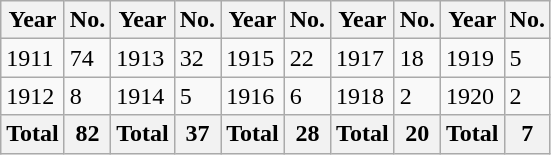<table class="wikitable" style="margin:1em">
<tr style="text-align:center">
<th>Year</th>
<th>No.</th>
<th>Year</th>
<th>No.</th>
<th>Year</th>
<th>No.</th>
<th>Year</th>
<th>No.</th>
<th>Year</th>
<th>No.</th>
</tr>
<tr>
<td>1911</td>
<td>74</td>
<td>1913</td>
<td>32</td>
<td>1915</td>
<td>22</td>
<td>1917</td>
<td>18</td>
<td>1919</td>
<td>5</td>
</tr>
<tr>
<td>1912</td>
<td>8</td>
<td>1914</td>
<td>5</td>
<td>1916</td>
<td>6</td>
<td>1918</td>
<td>2</td>
<td>1920</td>
<td>2</td>
</tr>
<tr>
<th>Total</th>
<th>82</th>
<th>Total</th>
<th>37</th>
<th>Total</th>
<th>28</th>
<th>Total</th>
<th>20</th>
<th>Total</th>
<th>7</th>
</tr>
</table>
